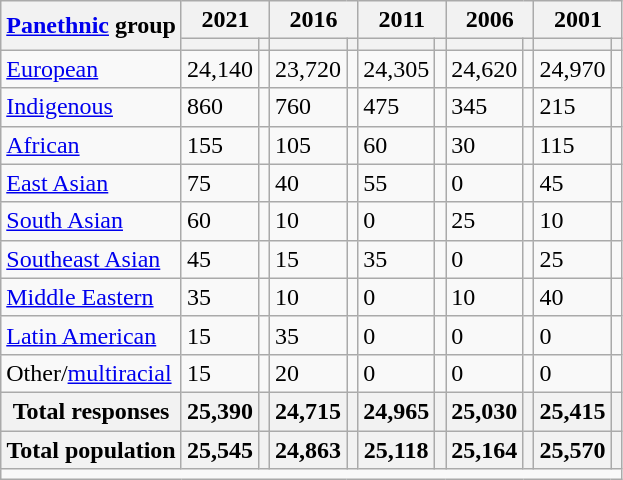<table class="wikitable collapsible sortable">
<tr>
<th rowspan="2"><a href='#'>Panethnic</a> group</th>
<th colspan="2">2021</th>
<th colspan="2">2016</th>
<th colspan="2">2011</th>
<th colspan="2">2006</th>
<th colspan="2">2001</th>
</tr>
<tr>
<th><a href='#'></a></th>
<th></th>
<th></th>
<th></th>
<th></th>
<th></th>
<th></th>
<th></th>
<th></th>
<th></th>
</tr>
<tr>
<td><a href='#'>European</a></td>
<td>24,140</td>
<td></td>
<td>23,720</td>
<td></td>
<td>24,305</td>
<td></td>
<td>24,620</td>
<td></td>
<td>24,970</td>
<td></td>
</tr>
<tr>
<td><a href='#'>Indigenous</a></td>
<td>860</td>
<td></td>
<td>760</td>
<td></td>
<td>475</td>
<td></td>
<td>345</td>
<td></td>
<td>215</td>
<td></td>
</tr>
<tr>
<td><a href='#'>African</a></td>
<td>155</td>
<td></td>
<td>105</td>
<td></td>
<td>60</td>
<td></td>
<td>30</td>
<td></td>
<td>115</td>
<td></td>
</tr>
<tr>
<td><a href='#'>East Asian</a></td>
<td>75</td>
<td></td>
<td>40</td>
<td></td>
<td>55</td>
<td></td>
<td>0</td>
<td></td>
<td>45</td>
<td></td>
</tr>
<tr>
<td><a href='#'>South Asian</a></td>
<td>60</td>
<td></td>
<td>10</td>
<td></td>
<td>0</td>
<td></td>
<td>25</td>
<td></td>
<td>10</td>
<td></td>
</tr>
<tr>
<td><a href='#'>Southeast Asian</a></td>
<td>45</td>
<td></td>
<td>15</td>
<td></td>
<td>35</td>
<td></td>
<td>0</td>
<td></td>
<td>25</td>
<td></td>
</tr>
<tr>
<td><a href='#'>Middle Eastern</a></td>
<td>35</td>
<td></td>
<td>10</td>
<td></td>
<td>0</td>
<td></td>
<td>10</td>
<td></td>
<td>40</td>
<td></td>
</tr>
<tr>
<td><a href='#'>Latin American</a></td>
<td>15</td>
<td></td>
<td>35</td>
<td></td>
<td>0</td>
<td></td>
<td>0</td>
<td></td>
<td>0</td>
<td></td>
</tr>
<tr>
<td>Other/<a href='#'>multiracial</a></td>
<td>15</td>
<td></td>
<td>20</td>
<td></td>
<td>0</td>
<td></td>
<td>0</td>
<td></td>
<td>0</td>
<td></td>
</tr>
<tr>
<th>Total responses</th>
<th>25,390</th>
<th></th>
<th>24,715</th>
<th></th>
<th>24,965</th>
<th></th>
<th>25,030</th>
<th></th>
<th>25,415</th>
<th></th>
</tr>
<tr class="sortbottom">
<th>Total population</th>
<th>25,545</th>
<th></th>
<th>24,863</th>
<th></th>
<th>25,118</th>
<th></th>
<th>25,164</th>
<th></th>
<th>25,570</th>
<th></th>
</tr>
<tr class="sortbottom">
<td colspan="11"></td>
</tr>
</table>
